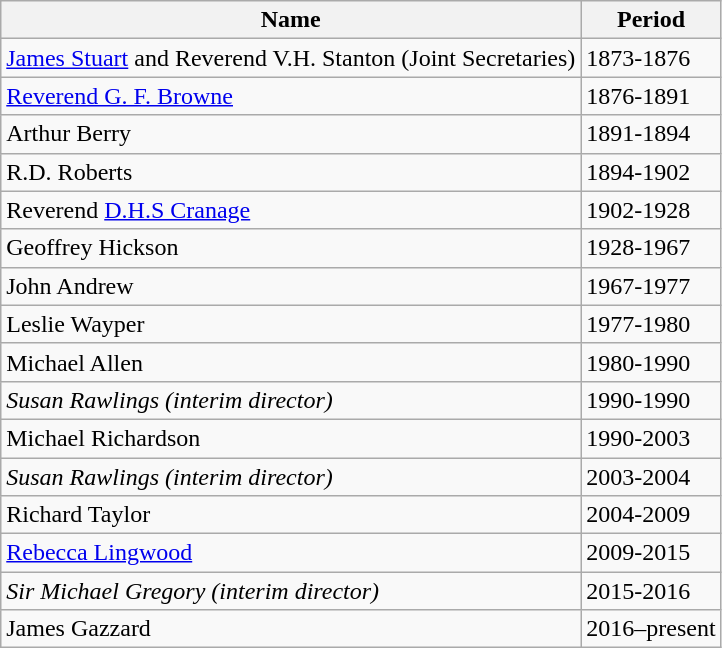<table class="wikitable sortable">
<tr>
<th>Name</th>
<th>Period</th>
</tr>
<tr>
<td><a href='#'>James Stuart</a> and Reverend V.H. Stanton (Joint Secretaries)</td>
<td>1873-1876</td>
</tr>
<tr>
<td><a href='#'>Reverend G. F. Browne</a></td>
<td>1876-1891</td>
</tr>
<tr>
<td>Arthur Berry</td>
<td>1891-1894</td>
</tr>
<tr>
<td>R.D. Roberts</td>
<td>1894-1902</td>
</tr>
<tr>
<td>Reverend <a href='#'>D.H.S Cranage</a></td>
<td>1902-1928</td>
</tr>
<tr>
<td>Geoffrey Hickson</td>
<td>1928-1967</td>
</tr>
<tr>
<td>John Andrew</td>
<td>1967-1977</td>
</tr>
<tr>
<td>Leslie Wayper</td>
<td>1977-1980</td>
</tr>
<tr>
<td>Michael Allen</td>
<td>1980-1990</td>
</tr>
<tr>
<td><em>Susan Rawlings (interim director)</em></td>
<td>1990-1990</td>
</tr>
<tr>
<td>Michael Richardson</td>
<td>1990-2003</td>
</tr>
<tr>
<td><em>Susan Rawlings (interim director)</em></td>
<td>2003-2004</td>
</tr>
<tr>
<td>Richard Taylor</td>
<td>2004-2009</td>
</tr>
<tr>
<td><a href='#'>Rebecca Lingwood</a></td>
<td>2009-2015</td>
</tr>
<tr>
<td><em>Sir Michael Gregory (interim director)</em></td>
<td>2015-2016</td>
</tr>
<tr>
<td>James Gazzard</td>
<td>2016–present</td>
</tr>
</table>
